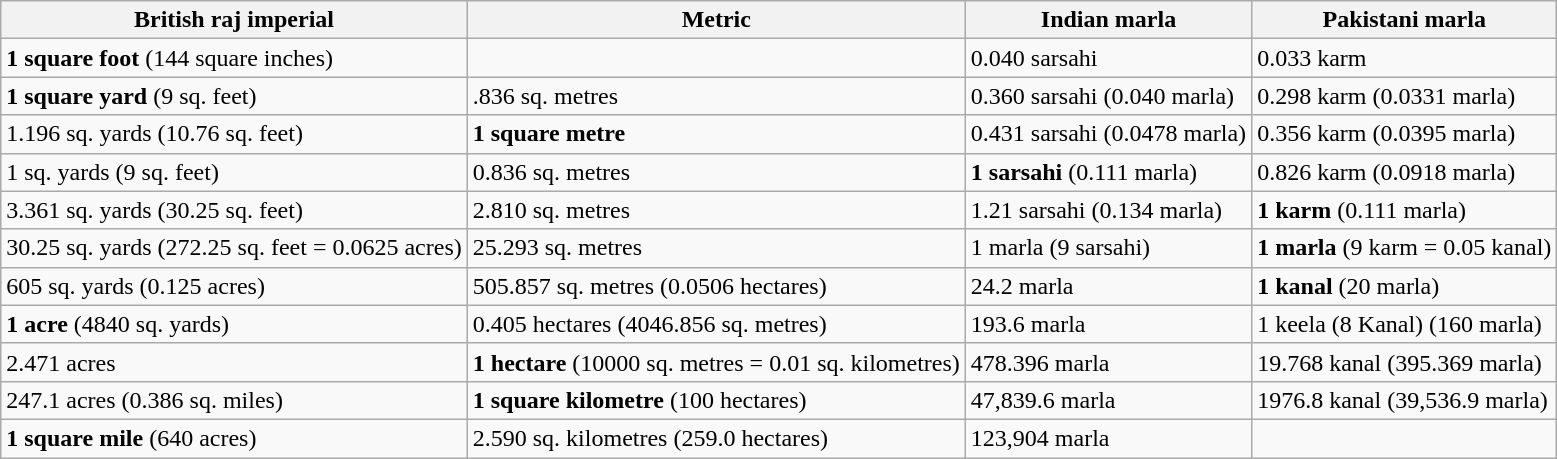<table class="wikitable">
<tr>
<th>British raj imperial</th>
<th>Metric</th>
<th>Indian marla</th>
<th>Pakistani marla</th>
</tr>
<tr>
<td><strong>1 square foot</strong> (144 square inches)</td>
<td></td>
<td>0.040 sarsahi</td>
<td>0.033 karm</td>
</tr>
<tr>
<td><strong>1 square yard</strong> (9 sq. feet)</td>
<td>.836 sq. metres</td>
<td>0.360 sarsahi (0.040 marla)</td>
<td>0.298 karm (0.0331 marla)</td>
</tr>
<tr>
<td>1.196 sq. yards (10.76 sq. feet)</td>
<td><strong>1 square metre</strong></td>
<td>0.431 sarsahi (0.0478 marla)</td>
<td>0.356 karm (0.0395 marla)</td>
</tr>
<tr>
<td>1 sq. yards (9 sq. feet)</td>
<td>0.836 sq. metres</td>
<td><strong>1 sarsahi</strong> (0.111 marla)</td>
<td>0.826 karm (0.0918 marla)</td>
</tr>
<tr>
<td>3.361 sq. yards (30.25 sq. feet)</td>
<td>2.810 sq. metres</td>
<td>1.21 sarsahi (0.134 marla)</td>
<td><strong>1 karm</strong> (0.111 marla)</td>
</tr>
<tr>
<td>30.25 sq. yards (272.25 sq. feet = 0.0625 acres)</td>
<td>25.293 sq. metres</td>
<td>1 marla (9 sarsahi)</td>
<td><strong>1 marla</strong> (9 karm = 0.05 kanal)</td>
</tr>
<tr>
<td>605 sq. yards (0.125 acres)</td>
<td>505.857 sq. metres (0.0506 hectares)</td>
<td>24.2 marla</td>
<td><strong>1 kanal</strong> (20 marla)</td>
</tr>
<tr>
<td><strong>1 acre</strong> (4840 sq. yards)</td>
<td>0.405 hectares (4046.856 sq. metres)</td>
<td>193.6 marla</td>
<td>1 keela (8 Kanal) (160 marla)</td>
</tr>
<tr>
<td>2.471 acres</td>
<td><strong>1 hectare</strong> (10000 sq. metres = 0.01 sq. kilometres)</td>
<td>478.396 marla</td>
<td>19.768 kanal (395.369 marla)</td>
</tr>
<tr>
<td>247.1 acres (0.386 sq. miles)</td>
<td><strong>1 square kilometre</strong> (100 hectares)</td>
<td>47,839.6 marla</td>
<td>1976.8 kanal (39,536.9 marla)</td>
</tr>
<tr>
<td><strong>1 square mile</strong> (640 acres)</td>
<td>2.590 sq. kilometres (259.0 hectares)</td>
<td>123,904 marla</td>
<td></td>
</tr>
</table>
